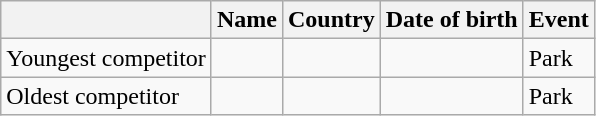<table class="wikitable">
<tr>
<th></th>
<th>Name</th>
<th>Country</th>
<th>Date of birth</th>
<th>Event</th>
</tr>
<tr>
<td>Youngest competitor</td>
<td></td>
<td></td>
<td></td>
<td>Park</td>
</tr>
<tr>
<td>Oldest competitor</td>
<td></td>
<td></td>
<td></td>
<td>Park</td>
</tr>
</table>
